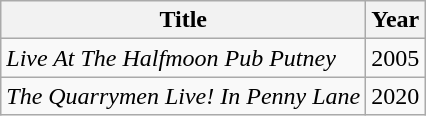<table class="wikitable">
<tr>
<th>Title</th>
<th>Year</th>
</tr>
<tr>
<td><em>Live At The Halfmoon Pub Putney</em></td>
<td>2005</td>
</tr>
<tr>
<td><em>The Quarrymen Live! In Penny Lane</em></td>
<td>2020</td>
</tr>
</table>
